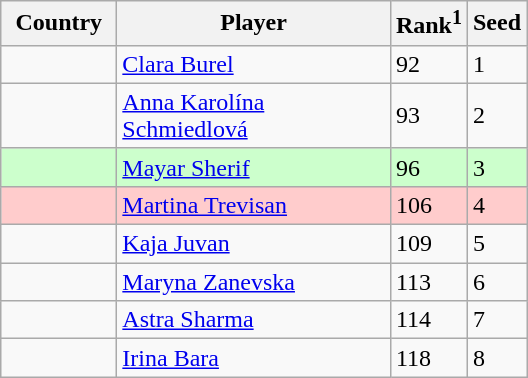<table class="sortable wikitable">
<tr>
<th width="70">Country</th>
<th width="175">Player</th>
<th>Rank<sup>1</sup></th>
<th>Seed</th>
</tr>
<tr>
<td></td>
<td><a href='#'>Clara Burel</a></td>
<td>92</td>
<td>1</td>
</tr>
<tr>
<td></td>
<td><a href='#'>Anna Karolína Schmiedlová</a></td>
<td>93</td>
<td>2</td>
</tr>
<tr bgcolor=#cfc>
<td></td>
<td><a href='#'>Mayar Sherif</a></td>
<td>96</td>
<td>3</td>
</tr>
<tr bgcolor=#fcc>
<td></td>
<td><a href='#'>Martina Trevisan</a></td>
<td>106</td>
<td>4</td>
</tr>
<tr>
<td></td>
<td><a href='#'>Kaja Juvan</a></td>
<td>109</td>
<td>5</td>
</tr>
<tr>
<td></td>
<td><a href='#'>Maryna Zanevska</a></td>
<td>113</td>
<td>6</td>
</tr>
<tr>
<td></td>
<td><a href='#'>Astra Sharma</a></td>
<td>114</td>
<td>7</td>
</tr>
<tr>
<td></td>
<td><a href='#'>Irina Bara</a></td>
<td>118</td>
<td>8</td>
</tr>
</table>
